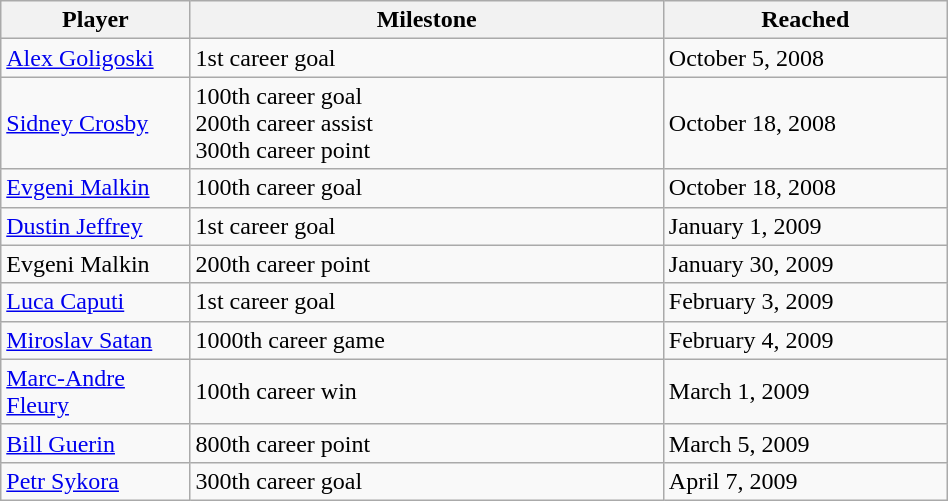<table class="wikitable" style="width:50%;">
<tr align=center>
<th style="width:20%;">Player</th>
<th style="width:50%;">Milestone</th>
<th style="width:30%;">Reached</th>
</tr>
<tr>
<td><a href='#'>Alex Goligoski</a></td>
<td>1st career goal</td>
<td>October 5, 2008</td>
</tr>
<tr>
<td><a href='#'>Sidney Crosby</a></td>
<td>100th career goal<br>200th career assist<br>300th career point</td>
<td>October 18, 2008</td>
</tr>
<tr>
<td><a href='#'>Evgeni Malkin</a></td>
<td>100th career goal</td>
<td>October 18, 2008</td>
</tr>
<tr>
<td><a href='#'>Dustin Jeffrey</a></td>
<td>1st career goal</td>
<td>January 1, 2009</td>
</tr>
<tr>
<td>Evgeni Malkin</td>
<td>200th career point</td>
<td>January 30, 2009</td>
</tr>
<tr>
<td><a href='#'>Luca Caputi</a></td>
<td>1st career goal</td>
<td>February 3, 2009</td>
</tr>
<tr>
<td><a href='#'>Miroslav Satan</a></td>
<td>1000th career game</td>
<td>February 4, 2009</td>
</tr>
<tr>
<td><a href='#'>Marc-Andre Fleury</a></td>
<td>100th career win</td>
<td>March 1, 2009</td>
</tr>
<tr>
<td><a href='#'>Bill Guerin</a></td>
<td>800th career point</td>
<td>March 5, 2009</td>
</tr>
<tr>
<td><a href='#'>Petr Sykora</a></td>
<td>300th career goal</td>
<td>April 7, 2009</td>
</tr>
</table>
